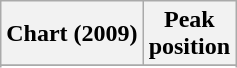<table class="wikitable plainrowheaders" style="text-align:center">
<tr>
<th scope="col">Chart (2009)</th>
<th scope="col">Peak<br>position</th>
</tr>
<tr>
</tr>
<tr>
</tr>
</table>
